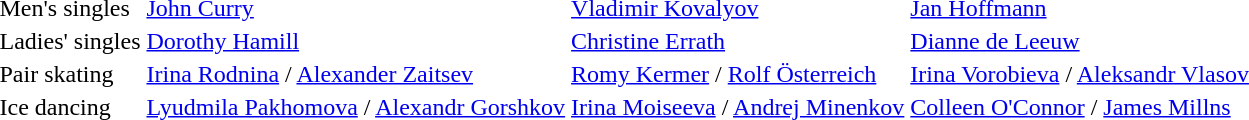<table>
<tr>
<td>Men's singles</td>
<td> <a href='#'>John Curry</a></td>
<td> <a href='#'>Vladimir Kovalyov</a></td>
<td> <a href='#'>Jan Hoffmann</a></td>
</tr>
<tr>
<td>Ladies' singles</td>
<td> <a href='#'>Dorothy Hamill</a></td>
<td> <a href='#'>Christine Errath</a></td>
<td> <a href='#'>Dianne de Leeuw</a></td>
</tr>
<tr>
<td>Pair skating</td>
<td> <a href='#'>Irina Rodnina</a> / <a href='#'>Alexander Zaitsev</a></td>
<td> <a href='#'>Romy Kermer</a> / <a href='#'>Rolf Österreich</a></td>
<td> <a href='#'>Irina Vorobieva</a> / <a href='#'>Aleksandr Vlasov</a></td>
</tr>
<tr>
<td>Ice dancing</td>
<td> <a href='#'>Lyudmila Pakhomova</a> / <a href='#'>Alexandr Gorshkov</a></td>
<td> <a href='#'>Irina Moiseeva</a> / <a href='#'>Andrej Minenkov</a></td>
<td> <a href='#'>Colleen O'Connor</a> / <a href='#'>James Millns</a></td>
</tr>
</table>
